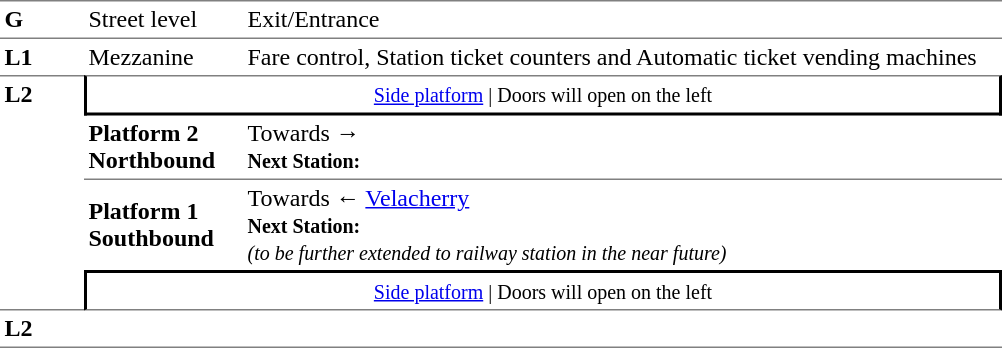<table table border=0 cellspacing=0 cellpadding=3>
<tr>
<td style="border-bottom:solid 1px gray;border-top:solid 1px gray;" width=50 valign=top><strong>G</strong></td>
<td style="border-top:solid 1px gray;border-bottom:solid 1px gray;" width=100 valign=top>Street level</td>
<td style="border-top:solid 1px gray;border-bottom:solid 1px gray;" width=500 valign=top>Exit/Entrance</td>
</tr>
<tr>
<td valign=top><strong>L1</strong></td>
<td valign=top>Mezzanine</td>
<td valign=top>Fare control, Station ticket counters and Automatic ticket vending machines<br></td>
</tr>
<tr>
<td style="border-top:solid 1px gray;border-bottom:solid 1px gray;" width=50 rowspan=4 valign=top><strong>L2</strong></td>
<td style="border-top:solid 1px gray;border-right:solid 2px black;border-left:solid 2px black;border-bottom:solid 2px black;text-align:center;" colspan=2><small><a href='#'>Side platform</a> | Doors will open on the left </small></td>
</tr>
<tr>
<td style="border-bottom:solid 1px gray;" width=100><span><strong>Platform 2</strong><br><strong>Northbound</strong></span></td>
<td style="border-bottom:solid 1px gray;" width=500>Towards → <br><small><strong>Next Station:</strong> </small></td>
</tr>
<tr>
<td><span><strong>Platform 1</strong><br><strong>Southbound</strong></span></td>
<td>Towards ← <a href='#'>Velacherry</a><br><small><strong>Next Station:</strong> <br><em>(to be further extended to <strong></strong> railway station in the near future)</em></small></td>
</tr>
<tr>
<td style="border-top:solid 2px black;border-right:solid 2px black;border-left:solid 2px black;border-bottom:solid 1px gray;" colspan=2  align=center><small><a href='#'>Side platform</a> | Doors will open on the left </small></td>
</tr>
<tr>
<td style="border-bottom:solid 1px gray;" width=50 rowspan=2 valign=top><strong>L2</strong></td>
<td style="border-bottom:solid 1px gray;" width=100></td>
<td style="border-bottom:solid 1px gray;" width=500></td>
</tr>
<tr>
</tr>
</table>
